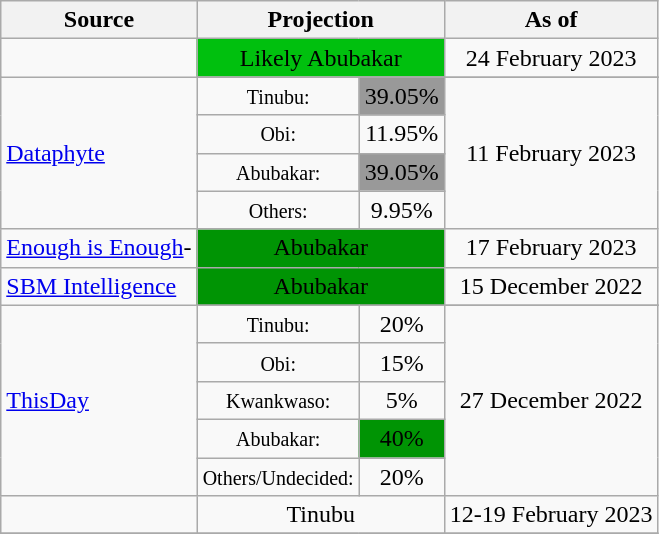<table class="wikitable" style="text-align:center">
<tr>
<th>Source</th>
<th colspan=2>Projection</th>
<th>As of</th>
</tr>
<tr>
<td align="left"></td>
<td colspan=2 bgcolor=#00c00e>Likely Abubakar</td>
<td>24 February 2023</td>
</tr>
<tr>
<td rowspan=5 align="left"><a href='#'>Dataphyte</a></td>
</tr>
<tr>
<td><small>Tinubu:</small></td>
<td bgcolor=#999999>39.05%</td>
<td rowspan=4>11 February 2023</td>
</tr>
<tr>
<td><small>Obi:</small></td>
<td>11.95%</td>
</tr>
<tr>
<td><small>Abubakar:</small></td>
<td bgcolor=#999999>39.05%</td>
</tr>
<tr>
<td><small>Others:</small></td>
<td>9.95%</td>
</tr>
<tr>
<td align="left"><a href='#'>Enough is Enough</a>-<br></td>
<td colspan=2 bgcolor=#009404>Abubakar</td>
<td>17 February 2023</td>
</tr>
<tr>
<td align="left"><a href='#'>SBM Intelligence</a></td>
<td colspan=2 bgcolor=#009404>Abubakar</td>
<td>15 December 2022</td>
</tr>
<tr>
<td rowspan=6 align="left"><a href='#'>ThisDay</a></td>
</tr>
<tr>
<td><small>Tinubu:</small></td>
<td>20%</td>
<td rowspan=5>27 December 2022</td>
</tr>
<tr>
<td><small>Obi:</small></td>
<td>15%</td>
</tr>
<tr>
<td><small>Kwankwaso:</small></td>
<td>5%</td>
</tr>
<tr>
<td><small>Abubakar:</small></td>
<td bgcolor=#009404>40%</td>
</tr>
<tr>
<td><small>Others/Undecided:</small></td>
<td>20%</td>
</tr>
<tr>
<td align="left"></td>
<td colspan=2 >Tinubu</td>
<td>12-19 February 2023</td>
</tr>
<tr>
</tr>
</table>
